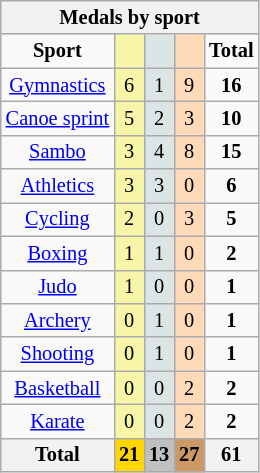<table class="wikitable" style="font-size:85%">
<tr style="background:#efefef;">
<th colspan=5><strong>Medals by sport</strong></th>
</tr>
<tr align=center>
<td><strong>Sport</strong></td>
<td bgcolor=#f7f6a8></td>
<td bgcolor=#dce5e5></td>
<td bgcolor=#ffdab9></td>
<td><strong>Total</strong></td>
</tr>
<tr align=center>
<td><a href='#'>Gymnastics</a></td>
<td style="background:#F7F6A8;">6</td>
<td style="background:#DCE5E5;">1</td>
<td style="background:#FFDAB9;">9</td>
<td><strong>16</strong></td>
</tr>
<tr align=center>
<td><a href='#'>Canoe sprint</a></td>
<td style="background:#F7F6A8;">5</td>
<td style="background:#DCE5E5;">2</td>
<td style="background:#FFDAB9;">3</td>
<td><strong>10</strong></td>
</tr>
<tr align=center>
<td><a href='#'>Sambo</a></td>
<td style="background:#F7F6A8;">3</td>
<td style="background:#DCE5E5;">4</td>
<td style="background:#FFDAB9;">8</td>
<td><strong>15</strong></td>
</tr>
<tr align=center>
<td><a href='#'>Athletics</a></td>
<td style="background:#F7F6A8;">3</td>
<td style="background:#DCE5E5;">3</td>
<td style="background:#FFDAB9;">0</td>
<td><strong>6</strong></td>
</tr>
<tr align=center>
<td><a href='#'>Cycling</a></td>
<td style="background:#F7F6A8;">2</td>
<td style="background:#DCE5E5;">0</td>
<td style="background:#FFDAB9;">3</td>
<td><strong>5</strong></td>
</tr>
<tr align=center>
<td><a href='#'>Boxing</a></td>
<td style="background:#F7F6A8;">1</td>
<td style="background:#DCE5E5;">1</td>
<td style="background:#FFDAB9;">0</td>
<td><strong>2</strong></td>
</tr>
<tr align=center>
<td><a href='#'>Judo</a></td>
<td style="background:#F7F6A8;">1</td>
<td style="background:#DCE5E5;">0</td>
<td style="background:#FFDAB9;">0</td>
<td><strong>1</strong></td>
</tr>
<tr align=center>
<td><a href='#'>Archery</a></td>
<td style="background:#F7F6A8;">0</td>
<td style="background:#DCE5E5;">1</td>
<td style="background:#FFDAB9;">0</td>
<td><strong>1</strong></td>
</tr>
<tr align=center>
<td><a href='#'>Shooting</a></td>
<td style="background:#F7F6A8;">0</td>
<td style="background:#DCE5E5;">1</td>
<td style="background:#FFDAB9;">0</td>
<td><strong>1</strong></td>
</tr>
<tr align=center>
<td><a href='#'>Basketball</a></td>
<td style="background:#F7F6A8;">0</td>
<td style="background:#DCE5E5;">0</td>
<td style="background:#FFDAB9;">2</td>
<td><strong>2</strong></td>
</tr>
<tr align=center>
<td><a href='#'>Karate</a></td>
<td style="background:#F7F6A8;">0</td>
<td style="background:#DCE5E5;">0</td>
<td style="background:#FFDAB9;">2</td>
<td><strong>2</strong></td>
</tr>
<tr align=center>
<th><strong>Total</strong></th>
<th style="background:gold;"><strong>21</strong></th>
<th style="background:silver;"><strong>13</strong></th>
<th style="background:#c96;"><strong>27</strong></th>
<th><strong>61</strong></th>
</tr>
</table>
